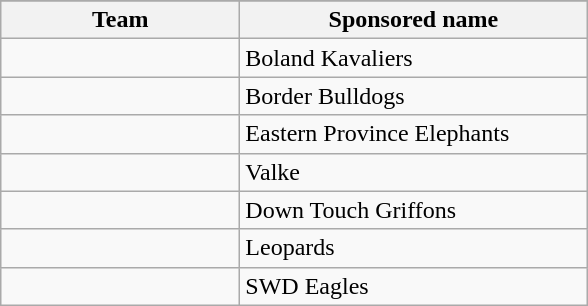<table class="wikitable collapsible sortable" style="text-align:left; font-size:100%; max-width:60%;">
<tr>
</tr>
<tr>
<th style="width:9.5em;">Team</th>
<th style="width:14em;">Sponsored name</th>
</tr>
<tr>
<td></td>
<td>Boland Kavaliers</td>
</tr>
<tr>
<td></td>
<td>Border Bulldogs</td>
</tr>
<tr>
<td></td>
<td>Eastern Province Elephants</td>
</tr>
<tr>
<td></td>
<td>Valke</td>
</tr>
<tr>
<td></td>
<td>Down Touch Griffons</td>
</tr>
<tr>
<td></td>
<td>Leopards</td>
</tr>
<tr>
<td></td>
<td>SWD Eagles</td>
</tr>
</table>
